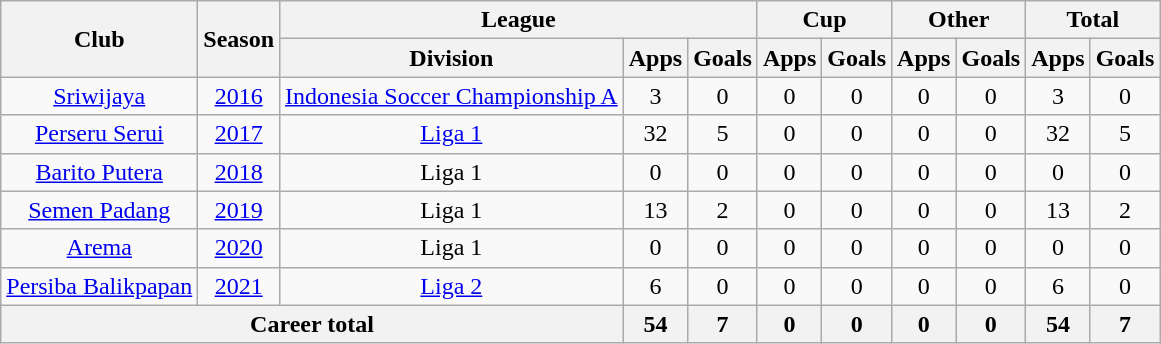<table class="wikitable" style="text-align:center">
<tr>
<th rowspan="2">Club</th>
<th rowspan="2">Season</th>
<th colspan="3">League</th>
<th colspan="2">Cup</th>
<th colspan="2">Other</th>
<th colspan="2">Total</th>
</tr>
<tr>
<th>Division</th>
<th>Apps</th>
<th>Goals</th>
<th>Apps</th>
<th>Goals</th>
<th>Apps</th>
<th>Goals</th>
<th>Apps</th>
<th>Goals</th>
</tr>
<tr>
<td><a href='#'>Sriwijaya</a></td>
<td><a href='#'>2016</a></td>
<td><a href='#'>Indonesia Soccer Championship A</a></td>
<td>3</td>
<td>0</td>
<td>0</td>
<td>0</td>
<td>0</td>
<td>0</td>
<td>3</td>
<td>0</td>
</tr>
<tr>
<td rowspan="1" valign="center"><a href='#'>Perseru Serui</a></td>
<td><a href='#'>2017</a></td>
<td rowspan="1" valign="center"><a href='#'>Liga 1</a></td>
<td>32</td>
<td>5</td>
<td>0</td>
<td>0</td>
<td>0</td>
<td>0</td>
<td>32</td>
<td>5</td>
</tr>
<tr>
<td rowspan="1" valign="center"><a href='#'>Barito Putera</a></td>
<td><a href='#'>2018</a></td>
<td rowspan="1" valign="center">Liga 1</td>
<td>0</td>
<td>0</td>
<td>0</td>
<td>0</td>
<td>0</td>
<td>0</td>
<td>0</td>
<td>0</td>
</tr>
<tr>
<td><a href='#'>Semen Padang</a></td>
<td><a href='#'>2019</a></td>
<td rowspan="1" valign="center">Liga 1</td>
<td>13</td>
<td>2</td>
<td>0</td>
<td>0</td>
<td>0</td>
<td>0</td>
<td>13</td>
<td>2</td>
</tr>
<tr>
<td><a href='#'>Arema</a></td>
<td><a href='#'>2020</a></td>
<td rowspan="1" valign="center">Liga 1</td>
<td>0</td>
<td>0</td>
<td>0</td>
<td>0</td>
<td>0</td>
<td>0</td>
<td>0</td>
<td>0</td>
</tr>
<tr>
<td><a href='#'>Persiba Balikpapan</a></td>
<td><a href='#'>2021</a></td>
<td rowspan="1" valign="center"><a href='#'>Liga 2</a></td>
<td>6</td>
<td>0</td>
<td>0</td>
<td>0</td>
<td>0</td>
<td>0</td>
<td>6</td>
<td>0</td>
</tr>
<tr>
<th colspan="3">Career total</th>
<th>54</th>
<th>7</th>
<th>0</th>
<th>0</th>
<th>0</th>
<th>0</th>
<th>54</th>
<th>7</th>
</tr>
</table>
